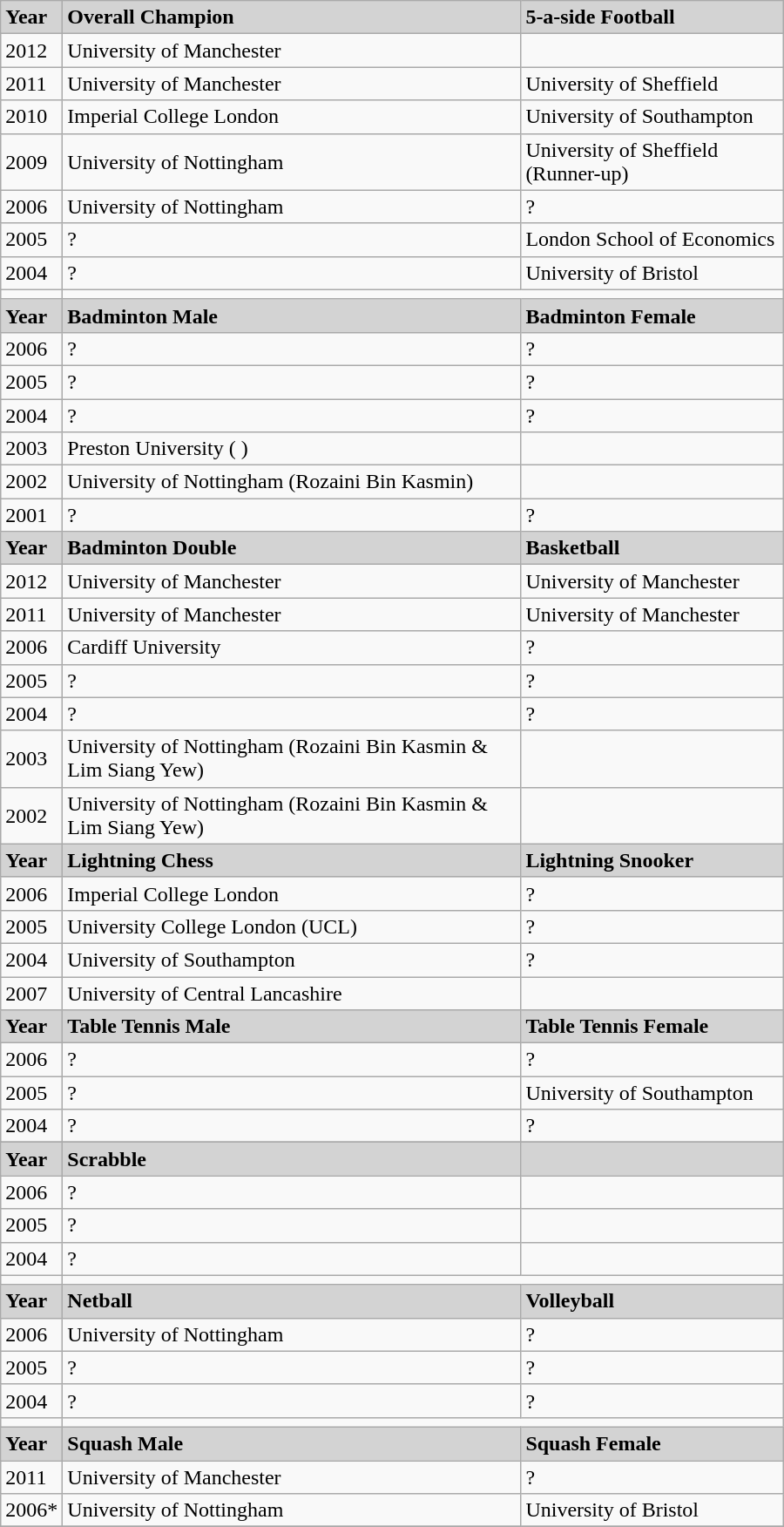<table class="wikitable" width="600px">
<tr bgcolor=lightgrey>
<td><strong>Year</strong></td>
<td><strong>Overall Champion</strong></td>
<td><strong>5-a-side Football</strong></td>
</tr>
<tr>
<td>2012</td>
<td>University of Manchester</td>
<td></td>
</tr>
<tr>
<td>2011</td>
<td>University of Manchester</td>
<td>University of Sheffield</td>
</tr>
<tr>
<td>2010</td>
<td>Imperial College London</td>
<td>University of Southampton</td>
</tr>
<tr>
<td>2009</td>
<td>University of Nottingham</td>
<td>University of Sheffield (Runner-up)</td>
</tr>
<tr>
<td>2006</td>
<td>University of Nottingham</td>
<td>?</td>
</tr>
<tr>
<td>2005</td>
<td>?</td>
<td>London School of Economics</td>
</tr>
<tr>
<td>2004</td>
<td>?</td>
<td>University of Bristol</td>
</tr>
<tr>
<td></td>
</tr>
<tr bgcolor=lightgrey>
<td><strong>Year</strong></td>
<td><strong>Badminton Male</strong></td>
<td><strong>Badminton Female</strong></td>
</tr>
<tr>
<td>2006</td>
<td>?</td>
<td>?</td>
</tr>
<tr>
<td>2005</td>
<td>?</td>
<td>?</td>
</tr>
<tr>
<td>2004</td>
<td>?</td>
<td>?</td>
</tr>
<tr>
<td>2003</td>
<td>Preston University (          )</td>
<td></td>
</tr>
<tr>
<td>2002</td>
<td>University of Nottingham (Rozaini Bin Kasmin)</td>
<td></td>
</tr>
<tr>
<td>2001</td>
<td>?</td>
<td>?</td>
</tr>
<tr bgcolor=lightgrey>
<td><strong>Year</strong></td>
<td><strong>Badminton Double</strong></td>
<td><strong>Basketball</strong></td>
</tr>
<tr>
<td>2012</td>
<td>University of Manchester</td>
<td>University of Manchester</td>
</tr>
<tr>
<td>2011</td>
<td>University of Manchester</td>
<td>University of Manchester</td>
</tr>
<tr>
<td>2006</td>
<td>Cardiff University</td>
<td>?</td>
</tr>
<tr>
<td>2005</td>
<td>?</td>
<td>?</td>
</tr>
<tr>
<td>2004</td>
<td>?</td>
<td>?</td>
</tr>
<tr>
<td>2003</td>
<td>University of Nottingham (Rozaini Bin Kasmin & Lim Siang Yew)</td>
</tr>
<tr>
<td>2002</td>
<td>University of Nottingham (Rozaini Bin Kasmin & Lim Siang Yew)</td>
<td></td>
</tr>
<tr bgcolor=lightgrey>
<td><strong>Year</strong></td>
<td><strong>Lightning Chess</strong></td>
<td><strong>Lightning Snooker</strong></td>
</tr>
<tr>
<td>2006</td>
<td>Imperial College London</td>
<td>?</td>
</tr>
<tr>
<td>2005</td>
<td>University College London (UCL)</td>
<td>?</td>
</tr>
<tr>
<td>2004</td>
<td>University of Southampton</td>
<td>?</td>
</tr>
<tr>
<td>2007</td>
<td>University of Central Lancashire</td>
<td></td>
</tr>
<tr bgcolor=lightgrey>
<td><strong>Year</strong></td>
<td><strong>Table Tennis Male</strong></td>
<td><strong>Table Tennis Female</strong></td>
</tr>
<tr>
<td>2006</td>
<td>?</td>
<td>?</td>
</tr>
<tr>
<td>2005</td>
<td>?</td>
<td>University of Southampton</td>
</tr>
<tr>
<td>2004</td>
<td>?</td>
<td>?</td>
</tr>
<tr>
</tr>
<tr bgcolor=lightgrey>
<td><strong>Year</strong></td>
<td><strong>Scrabble</strong></td>
<td></td>
</tr>
<tr>
<td>2006</td>
<td>?</td>
<td></td>
</tr>
<tr>
<td>2005</td>
<td>?</td>
<td></td>
</tr>
<tr>
<td>2004</td>
<td>?</td>
<td></td>
</tr>
<tr>
<td></td>
</tr>
<tr bgcolor=lightgrey>
<td><strong>Year</strong></td>
<td><strong>Netball</strong></td>
<td><strong>Volleyball</strong></td>
</tr>
<tr>
<td>2006</td>
<td>University of Nottingham</td>
<td>?</td>
</tr>
<tr>
<td>2005</td>
<td>?</td>
<td>?</td>
</tr>
<tr>
<td>2004</td>
<td>?</td>
<td>?</td>
</tr>
<tr>
<td></td>
</tr>
<tr bgcolor=lightgrey>
<td><strong>Year</strong></td>
<td><strong>Squash Male</strong></td>
<td><strong>Squash Female</strong></td>
</tr>
<tr>
<td>2011</td>
<td>University of Manchester</td>
<td>?</td>
</tr>
<tr>
<td>2006*</td>
<td>University of Nottingham</td>
<td>University of Bristol</td>
</tr>
<tr>
</tr>
</table>
